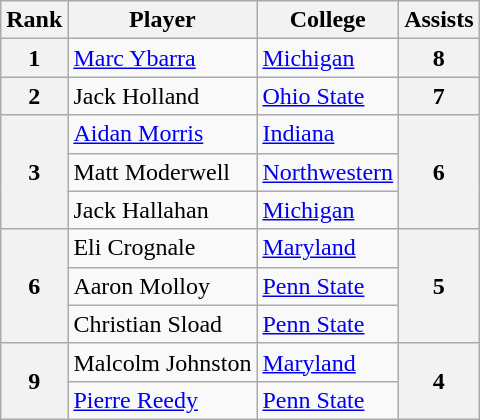<table class="wikitable" style="text-align:center">
<tr>
<th>Rank</th>
<th>Player</th>
<th>College</th>
<th>Assists</th>
</tr>
<tr>
<th>1</th>
<td align="left"> <a href='#'>Marc Ybarra</a></td>
<td align="left"><a href='#'>Michigan</a></td>
<th>8</th>
</tr>
<tr>
<th>2</th>
<td align="left"> Jack Holland</td>
<td align="left"><a href='#'>Ohio State</a></td>
<th>7</th>
</tr>
<tr>
<th rowspan="3">3</th>
<td align="left"> <a href='#'>Aidan Morris</a></td>
<td align="left"><a href='#'>Indiana</a></td>
<th rowspan="3">6</th>
</tr>
<tr>
<td align="left"> Matt Moderwell</td>
<td align="left"><a href='#'>Northwestern</a></td>
</tr>
<tr>
<td align="left"> Jack Hallahan</td>
<td align="left"><a href='#'>Michigan</a></td>
</tr>
<tr>
<th rowspan="3">6</th>
<td align="left"> Eli Crognale</td>
<td align="left"><a href='#'>Maryland</a></td>
<th rowspan="3">5</th>
</tr>
<tr>
<td align="left"> Aaron Molloy</td>
<td align="left"><a href='#'>Penn State</a></td>
</tr>
<tr>
<td align="left"> Christian Sload</td>
<td align="left"><a href='#'>Penn State</a></td>
</tr>
<tr>
<th rowspan="2">9</th>
<td align="left"> Malcolm Johnston</td>
<td align="left"><a href='#'>Maryland</a></td>
<th rowspan="2">4</th>
</tr>
<tr>
<td align="left"> <a href='#'>Pierre Reedy</a></td>
<td align="left"><a href='#'>Penn State</a></td>
</tr>
</table>
